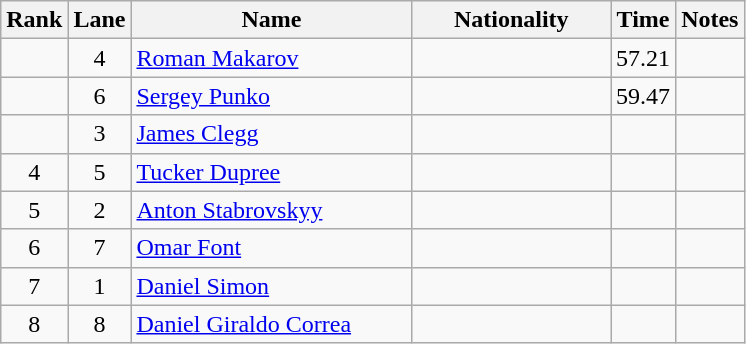<table class="wikitable sortable" style="text-align:center">
<tr>
<th>Rank</th>
<th>Lane</th>
<th style="width:180px">Name</th>
<th style="width:125px">Nationality</th>
<th>Time</th>
<th>Notes</th>
</tr>
<tr>
<td></td>
<td>4</td>
<td style="text-align:left;"><a href='#'>Roman Makarov</a></td>
<td style="text-align:left;"></td>
<td>57.21</td>
<td></td>
</tr>
<tr>
<td></td>
<td>6</td>
<td style="text-align:left;"><a href='#'>Sergey Punko</a></td>
<td style="text-align:left;"></td>
<td>59.47</td>
<td></td>
</tr>
<tr>
<td></td>
<td>3</td>
<td style="text-align:left;"><a href='#'>James Clegg</a></td>
<td style="text-align:left;"></td>
<td></td>
<td></td>
</tr>
<tr>
<td>4</td>
<td>5</td>
<td style="text-align:left;"><a href='#'>Tucker Dupree</a></td>
<td style="text-align:left;"></td>
<td></td>
<td></td>
</tr>
<tr>
<td>5</td>
<td>2</td>
<td style="text-align:left;"><a href='#'>Anton Stabrovskyy</a></td>
<td style="text-align:left;"></td>
<td></td>
<td></td>
</tr>
<tr>
<td>6</td>
<td>7</td>
<td style="text-align:left;"><a href='#'>Omar Font</a></td>
<td style="text-align:left;"></td>
<td></td>
<td></td>
</tr>
<tr>
<td>7</td>
<td>1</td>
<td style="text-align:left;"><a href='#'>Daniel Simon</a></td>
<td style="text-align:left;"></td>
<td></td>
<td></td>
</tr>
<tr>
<td>8</td>
<td>8</td>
<td style="text-align:left;"><a href='#'>Daniel Giraldo Correa</a></td>
<td style="text-align:left;"></td>
<td></td>
<td></td>
</tr>
</table>
